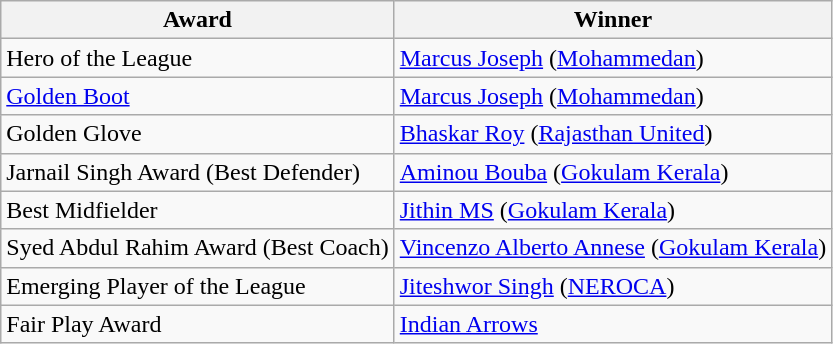<table class="wikitable">
<tr>
<th>Award</th>
<th>Winner</th>
</tr>
<tr>
<td>Hero of the League</td>
<td> <a href='#'>Marcus Joseph</a> (<a href='#'>Mohammedan</a>)</td>
</tr>
<tr>
<td><a href='#'>Golden Boot</a></td>
<td> <a href='#'>Marcus Joseph</a> (<a href='#'>Mohammedan</a>)</td>
</tr>
<tr>
<td>Golden Glove</td>
<td> <a href='#'>Bhaskar Roy</a> (<a href='#'>Rajasthan United</a>)</td>
</tr>
<tr>
<td>Jarnail Singh Award (Best Defender)</td>
<td> <a href='#'>Aminou Bouba</a> (<a href='#'>Gokulam Kerala</a>)</td>
</tr>
<tr>
<td>Best Midfielder</td>
<td> <a href='#'>Jithin MS</a> (<a href='#'>Gokulam Kerala</a>)</td>
</tr>
<tr>
<td>Syed Abdul Rahim Award (Best Coach)</td>
<td> <a href='#'>Vincenzo Alberto Annese</a> (<a href='#'>Gokulam Kerala</a>)</td>
</tr>
<tr>
<td>Emerging Player of the League</td>
<td> <a href='#'>Jiteshwor Singh</a> (<a href='#'>NEROCA</a>)</td>
</tr>
<tr>
<td>Fair Play Award</td>
<td><a href='#'>Indian Arrows</a></td>
</tr>
</table>
